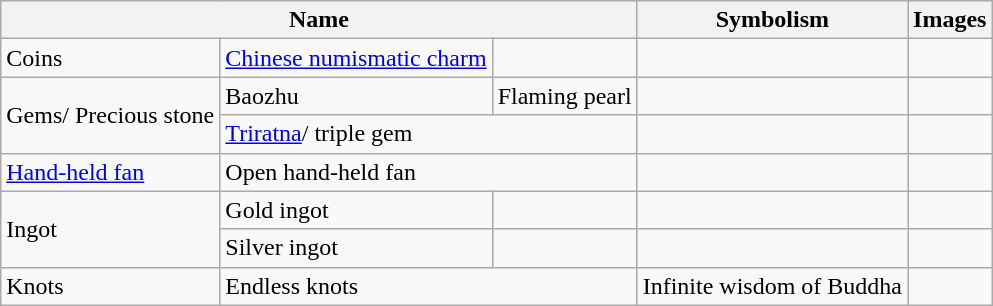<table class="wikitable sortable mw-collapsible">
<tr>
<th colspan="3">Name</th>
<th>Symbolism</th>
<th>Images</th>
</tr>
<tr>
<td>Coins</td>
<td><a href='#'>Chinese numismatic charm</a></td>
<td></td>
<td></td>
<td></td>
</tr>
<tr>
<td rowspan="2">Gems/ Precious stone</td>
<td>Baozhu</td>
<td>Flaming pearl</td>
<td></td>
<td></td>
</tr>
<tr>
<td colspan="2"><a href='#'>Triratna</a>/ triple gem</td>
<td></td>
<td></td>
</tr>
<tr>
<td><a href='#'>Hand-held fan</a></td>
<td colspan="2">Open hand-held fan</td>
<td></td>
<td></td>
</tr>
<tr>
<td rowspan="2">Ingot</td>
<td>Gold ingot</td>
<td></td>
<td></td>
<td></td>
</tr>
<tr>
<td>Silver ingot</td>
<td></td>
<td></td>
<td></td>
</tr>
<tr>
<td>Knots</td>
<td colspan="2">Endless knots</td>
<td>Infinite wisdom of Buddha</td>
<td></td>
</tr>
</table>
